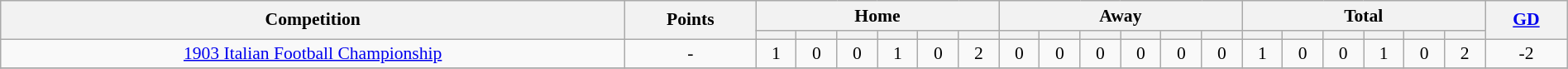<table class="wikitable" style="font-size:90%;width:100%;margin:auto;clear:both;text-align:center;">
<tr>
<th rowspan="2">Competition</th>
<th rowspan="2">Points</th>
<th colspan="6">Home</th>
<th colspan="6">Away</th>
<th colspan="6">Total</th>
<th rowspan="2"><a href='#'>GD</a></th>
</tr>
<tr>
<th></th>
<th></th>
<th></th>
<th></th>
<th></th>
<th></th>
<th></th>
<th></th>
<th></th>
<th></th>
<th></th>
<th></th>
<th></th>
<th></th>
<th></th>
<th></th>
<th></th>
<th></th>
</tr>
<tr>
<td><a href='#'>1903 Italian Football Championship</a></td>
<td>-</td>
<td>1</td>
<td>0</td>
<td>0</td>
<td>1</td>
<td>0</td>
<td>2</td>
<td>0</td>
<td>0</td>
<td>0</td>
<td>0</td>
<td>0</td>
<td>0</td>
<td>1</td>
<td>0</td>
<td>0</td>
<td>1</td>
<td>0</td>
<td>2</td>
<td>-2</td>
</tr>
<tr>
</tr>
</table>
